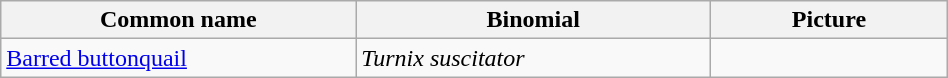<table width=50% class="wikitable">
<tr>
<th width=30%>Common name</th>
<th width=30%>Binomial</th>
<th width=20%>Picture</th>
</tr>
<tr>
<td><a href='#'>Barred buttonquail</a></td>
<td><em>Turnix suscitator</em></td>
<td></td>
</tr>
</table>
